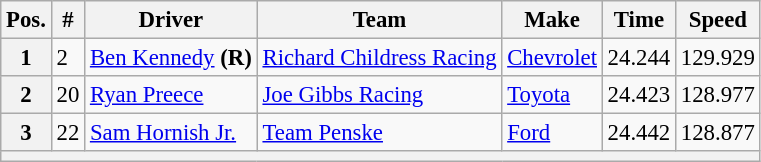<table class="wikitable" style="font-size:95%">
<tr>
<th>Pos.</th>
<th>#</th>
<th>Driver</th>
<th>Team</th>
<th>Make</th>
<th>Time</th>
<th>Speed</th>
</tr>
<tr>
<th>1</th>
<td>2</td>
<td><a href='#'>Ben Kennedy</a> <strong>(R)</strong></td>
<td><a href='#'>Richard Childress Racing</a></td>
<td><a href='#'>Chevrolet</a></td>
<td>24.244</td>
<td>129.929</td>
</tr>
<tr>
<th>2</th>
<td>20</td>
<td><a href='#'>Ryan Preece</a></td>
<td><a href='#'>Joe Gibbs Racing</a></td>
<td><a href='#'>Toyota</a></td>
<td>24.423</td>
<td>128.977</td>
</tr>
<tr>
<th>3</th>
<td>22</td>
<td><a href='#'>Sam Hornish Jr.</a></td>
<td><a href='#'>Team Penske</a></td>
<td><a href='#'>Ford</a></td>
<td>24.442</td>
<td>128.877</td>
</tr>
<tr>
<th colspan="7"></th>
</tr>
</table>
